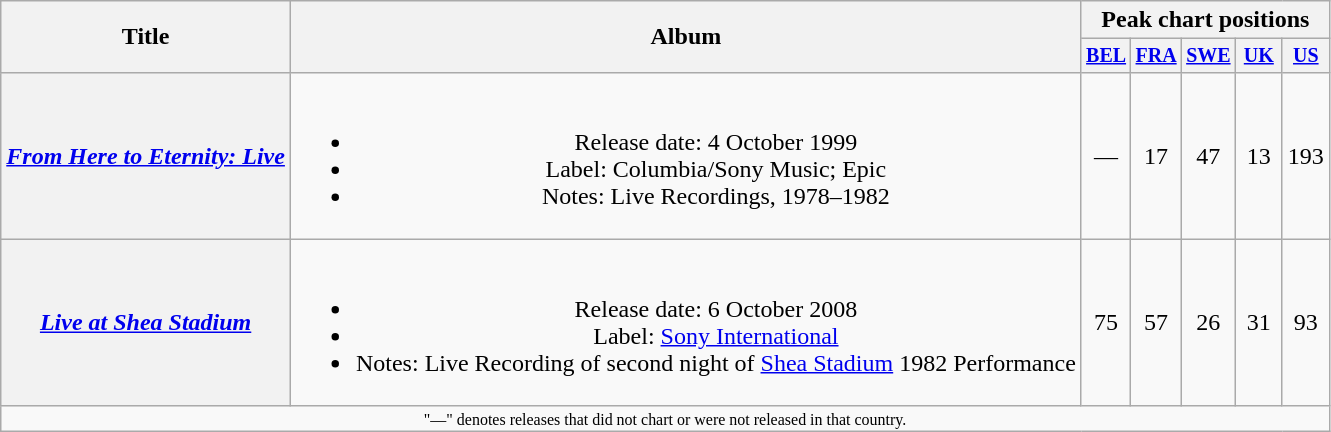<table class="wikitable plainrowheaders" style="text-align:center">
<tr>
<th rowspan="2">Title</th>
<th rowspan="2">Album</th>
<th colspan="5">Peak chart positions</th>
</tr>
<tr>
<th style="min-width:25px;font-size:smaller"><a href='#'>BEL</a><br></th>
<th style="min-width:25px;font-size:smaller"><a href='#'>FRA</a><br></th>
<th style="min-width:25px;font-size:smaller"><a href='#'>SWE</a><br></th>
<th style="min-width:25px;font-size:smaller"><a href='#'>UK</a><br></th>
<th style="min-width:25px;font-size:smaller"><a href='#'>US</a><br></th>
</tr>
<tr>
<th scope="row"><em><a href='#'>From Here to Eternity: Live</a></em></th>
<td><br><ul><li>Release date: 4 October 1999</li><li>Label: Columbia/Sony Music; Epic</li><li>Notes: Live Recordings, 1978–1982</li></ul></td>
<td>—</td>
<td>17</td>
<td>47</td>
<td>13</td>
<td>193</td>
</tr>
<tr>
<th scope="row"><em><a href='#'>Live at Shea Stadium</a></em></th>
<td><br><ul><li>Release date: 6 October 2008</li><li>Label: <a href='#'>Sony International</a></li><li>Notes: Live Recording of second night of <a href='#'>Shea Stadium</a> 1982 Performance</li></ul></td>
<td>75</td>
<td>57</td>
<td>26</td>
<td>31</td>
<td>93</td>
</tr>
<tr>
<td colspan="7" style="font-size:8pt;text-align:center">"—" denotes releases that did not chart or were not released in that country.</td>
</tr>
</table>
